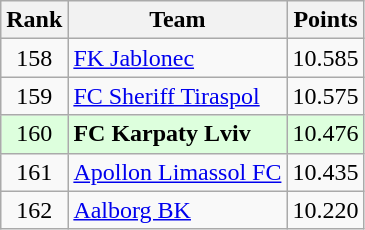<table class="wikitable" style="text-align: center;">
<tr>
<th>Rank</th>
<th>Team</th>
<th>Points</th>
</tr>
<tr>
<td>158</td>
<td align=left> <a href='#'>FK Jablonec</a></td>
<td>10.585</td>
</tr>
<tr>
<td>159</td>
<td align=left> <a href='#'>FC Sheriff Tiraspol</a></td>
<td>10.575</td>
</tr>
<tr bgcolor="#ddffdd">
<td>160</td>
<td align=left> <strong>FC Karpaty Lviv</strong></td>
<td>10.476</td>
</tr>
<tr>
<td>161</td>
<td align=left> <a href='#'>Apollon Limassol FC</a></td>
<td>10.435</td>
</tr>
<tr>
<td>162</td>
<td align=left> <a href='#'>Aalborg BK</a></td>
<td>10.220</td>
</tr>
</table>
